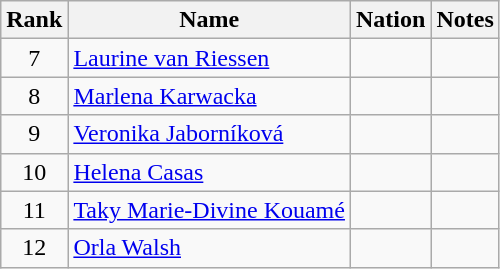<table class="wikitable sortable" style="text-align:center">
<tr>
<th>Rank</th>
<th>Name</th>
<th>Nation</th>
<th>Notes</th>
</tr>
<tr>
<td>7</td>
<td align=left><a href='#'>Laurine van Riessen</a></td>
<td align=left></td>
<td></td>
</tr>
<tr>
<td>8</td>
<td align=left><a href='#'>Marlena Karwacka</a></td>
<td align=left></td>
<td></td>
</tr>
<tr>
<td>9</td>
<td align=left><a href='#'>Veronika Jaborníková</a></td>
<td align=left></td>
<td></td>
</tr>
<tr>
<td>10</td>
<td align=left><a href='#'>Helena Casas</a></td>
<td align=left></td>
<td></td>
</tr>
<tr>
<td>11</td>
<td align=left><a href='#'>Taky Marie-Divine Kouamé</a></td>
<td align=left></td>
<td></td>
</tr>
<tr>
<td>12</td>
<td align=left><a href='#'>Orla Walsh</a></td>
<td align=left></td>
<td></td>
</tr>
</table>
